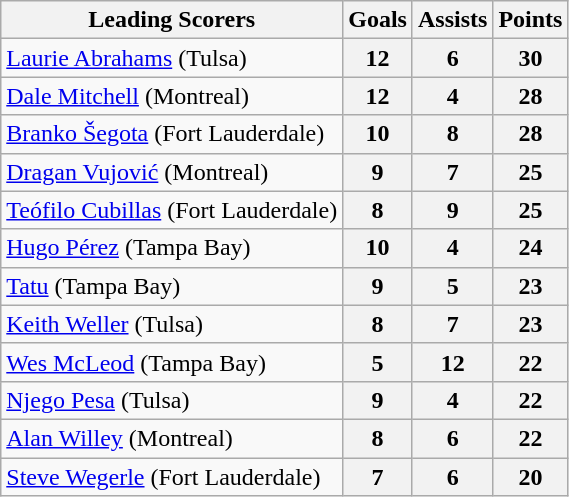<table class="wikitable">
<tr>
<th>Leading Scorers</th>
<th>Goals</th>
<th>Assists</th>
<th>Points</th>
</tr>
<tr>
<td><a href='#'>Laurie Abrahams</a> (Tulsa)</td>
<th>12</th>
<th>6</th>
<th>30</th>
</tr>
<tr>
<td><a href='#'>Dale Mitchell</a> (Montreal)</td>
<th>12</th>
<th>4</th>
<th>28</th>
</tr>
<tr>
<td><a href='#'>Branko Šegota</a> (Fort Lauderdale)</td>
<th>10</th>
<th>8</th>
<th>28</th>
</tr>
<tr>
<td><a href='#'>Dragan Vujović</a> (Montreal)</td>
<th>9</th>
<th>7</th>
<th>25</th>
</tr>
<tr>
<td><a href='#'>Teófilo Cubillas</a> (Fort Lauderdale)</td>
<th>8</th>
<th>9</th>
<th>25</th>
</tr>
<tr>
<td><a href='#'>Hugo Pérez</a> (Tampa Bay)</td>
<th>10</th>
<th>4</th>
<th>24</th>
</tr>
<tr>
<td><a href='#'>Tatu</a> (Tampa Bay)</td>
<th>9</th>
<th>5</th>
<th>23</th>
</tr>
<tr>
<td><a href='#'>Keith Weller</a> (Tulsa)</td>
<th>8</th>
<th>7</th>
<th>23</th>
</tr>
<tr>
<td><a href='#'>Wes McLeod</a> (Tampa Bay)</td>
<th>5</th>
<th>12</th>
<th>22</th>
</tr>
<tr>
<td><a href='#'>Njego Pesa</a> (Tulsa)</td>
<th>9</th>
<th>4</th>
<th>22</th>
</tr>
<tr>
<td><a href='#'>Alan Willey</a> (Montreal)</td>
<th>8</th>
<th>6</th>
<th>22</th>
</tr>
<tr>
<td><a href='#'>Steve Wegerle</a> (Fort Lauderdale)</td>
<th>7</th>
<th>6</th>
<th>20</th>
</tr>
</table>
